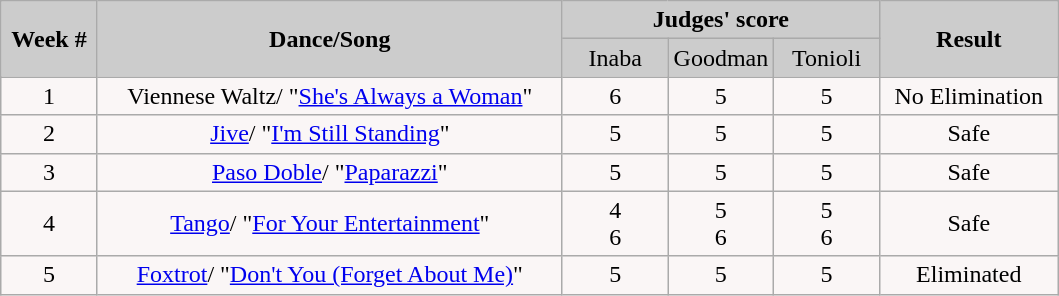<table class="wikitable" style="float:left;">
<tr style="text-align:Center; background:#ccc;">
<td rowspan="2"><strong>Week #</strong></td>
<td rowspan="2"><strong>Dance/Song</strong></td>
<td colspan="3"><strong>Judges' score</strong></td>
<td rowspan="2"><strong>Result</strong></td>
</tr>
<tr style="text-align:center; background:#ccc;">
<td style="width:10%; ">Inaba</td>
<td style="width:10%; ">Goodman</td>
<td style="width:10%; ">Tonioli</td>
</tr>
<tr style="text-align:center; background:#faf6f6;">
<td>1</td>
<td>Viennese Waltz/ "<a href='#'>She's Always a Woman</a>"</td>
<td>6</td>
<td>5</td>
<td>5</td>
<td>No Elimination</td>
</tr>
<tr style="text-align:center; background:#faf6f6;">
<td>2</td>
<td><a href='#'>Jive</a>/ "<a href='#'>I'm Still Standing</a>"</td>
<td>5</td>
<td>5</td>
<td>5</td>
<td>Safe</td>
</tr>
<tr style="text-align:center; background:#faf6f6;">
<td>3</td>
<td><a href='#'>Paso Doble</a>/ "<a href='#'>Paparazzi</a>"</td>
<td>5</td>
<td>5</td>
<td>5</td>
<td>Safe</td>
</tr>
<tr style="text-align:center; background:#faf6f6;">
<td>4</td>
<td><a href='#'>Tango</a>/ "<a href='#'>For Your Entertainment</a>"</td>
<td>4<br>6</td>
<td>5<br>6</td>
<td>5<br>6</td>
<td>Safe</td>
</tr>
<tr style="text-align:center; background:#faf6f6;">
<td>5</td>
<td><a href='#'>Foxtrot</a>/ "<a href='#'>Don't You (Forget About Me)</a>"</td>
<td>5</td>
<td>5</td>
<td>5</td>
<td>Eliminated</td>
</tr>
</table>
